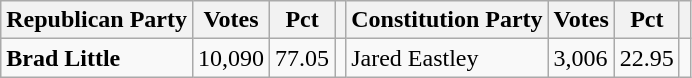<table class="wikitable">
<tr>
<th>Republican Party</th>
<th>Votes</th>
<th>Pct</th>
<th></th>
<th>Constitution Party</th>
<th>Votes</th>
<th>Pct</th>
<th></th>
</tr>
<tr>
<td><strong>Brad Little</strong></td>
<td>10,090</td>
<td>77.05</td>
<td></td>
<td>Jared Eastley</td>
<td>3,006</td>
<td>22.95</td>
<td></td>
</tr>
</table>
